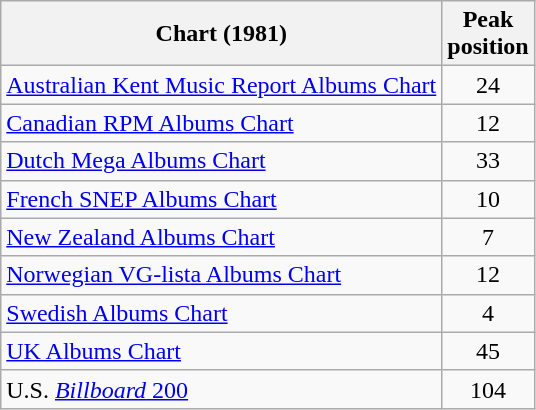<table class="wikitable sortable" style="text-align:center;">
<tr>
<th>Chart (1981)</th>
<th>Peak<br>position</th>
</tr>
<tr>
<td align="left"><a href='#'>Australian Kent Music Report Albums Chart</a></td>
<td>24</td>
</tr>
<tr>
<td align="left"><a href='#'>Canadian RPM Albums Chart</a></td>
<td>12</td>
</tr>
<tr>
<td align="left"><a href='#'>Dutch Mega Albums Chart</a></td>
<td>33</td>
</tr>
<tr>
<td align="left"><a href='#'>French SNEP Albums Chart</a></td>
<td>10</td>
</tr>
<tr>
<td align="left"><a href='#'>New Zealand Albums Chart</a></td>
<td>7</td>
</tr>
<tr>
<td align="left"><a href='#'>Norwegian VG-lista Albums Chart</a></td>
<td>12</td>
</tr>
<tr>
<td align="left"><a href='#'>Swedish Albums Chart</a></td>
<td>4</td>
</tr>
<tr>
<td align="left"><a href='#'>UK Albums Chart</a></td>
<td>45</td>
</tr>
<tr>
<td align="left">U.S. <a href='#'><em>Billboard</em> 200</a></td>
<td>104</td>
</tr>
</table>
